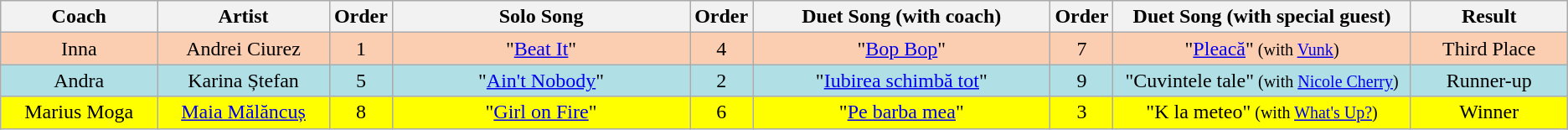<table class="wikitable" style="text-align: center">
<tr>
<th style="width:10%;">Coach</th>
<th style="width:11%;">Artist</th>
<th style="width:02%;">Order</th>
<th style="width:19%;">Solo Song</th>
<th style="width:02%;">Order</th>
<th style="width:19%;">Duet Song (with coach)</th>
<th style="width:02%;">Order</th>
<th style="width:19%;">Duet Song (with special guest)</th>
<th style="width:10%;">Result</th>
</tr>
<tr bgcolor="#FBCEB1">
<td>Inna</td>
<td>Andrei Ciurez</td>
<td>1</td>
<td>"<a href='#'>Beat It</a>"</td>
<td>4</td>
<td>"<a href='#'>Bop Bop</a>"</td>
<td>7</td>
<td>"<a href='#'>Pleacă</a>"<small> (with <a href='#'>Vunk</a>)</small></td>
<td>Third Place</td>
</tr>
<tr bgcolor="#B0E0E6">
<td>Andra</td>
<td>Karina Ștefan</td>
<td>5</td>
<td>"<a href='#'>Ain't Nobody</a>"</td>
<td>2</td>
<td>"<a href='#'>Iubirea schimbă tot</a>"</td>
<td>9</td>
<td>"Cuvintele tale"<small> (with <a href='#'>Nicole Cherry</a>)</small></td>
<td>Runner-up</td>
</tr>
<tr bgcolor="yellow">
<td>Marius Moga</td>
<td><a href='#'>Maia Mălăncuș</a></td>
<td>8</td>
<td>"<a href='#'>Girl on Fire</a>"</td>
<td>6</td>
<td>"<a href='#'>Pe barba mea</a>"</td>
<td>3</td>
<td>"K la meteo"<small> (with <a href='#'>What's Up?</a>)</small></td>
<td>Winner</td>
</tr>
</table>
